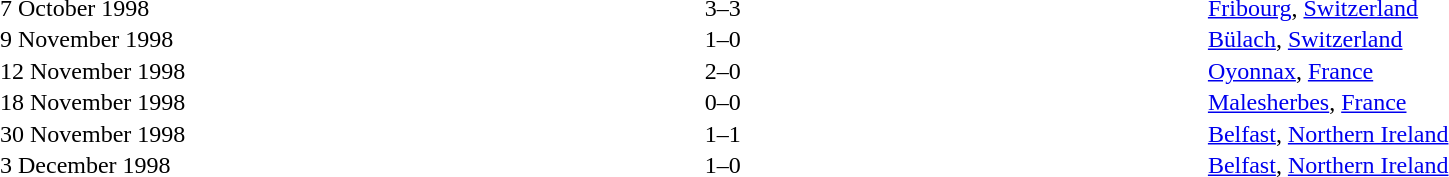<table cellspacing=1 width=85%>
<tr>
<th width=15%></th>
<th width=25%></th>
<th width=10%></th>
<th width=25%></th>
<th width=25%></th>
</tr>
<tr>
<td>7 October 1998</td>
<td align=right></td>
<td align=center>3–3</td>
<td></td>
<td><a href='#'>Fribourg</a>, <a href='#'>Switzerland</a></td>
</tr>
<tr>
<td>9 November 1998</td>
<td align=right></td>
<td align=center>1–0</td>
<td></td>
<td><a href='#'>Bülach</a>, <a href='#'>Switzerland</a></td>
</tr>
<tr>
<td>12 November 1998</td>
<td align=right></td>
<td align=center>2–0</td>
<td></td>
<td><a href='#'>Oyonnax</a>, <a href='#'>France</a></td>
</tr>
<tr>
<td>18 November 1998</td>
<td align=right></td>
<td align=center>0–0</td>
<td></td>
<td><a href='#'>Malesherbes</a>, <a href='#'>France</a></td>
</tr>
<tr>
<td>30 November 1998</td>
<td align=right></td>
<td align=center>1–1</td>
<td></td>
<td><a href='#'>Belfast</a>, <a href='#'>Northern Ireland</a></td>
</tr>
<tr>
<td>3 December 1998</td>
<td align=right></td>
<td align=center>1–0</td>
<td></td>
<td><a href='#'>Belfast</a>, <a href='#'>Northern Ireland</a></td>
</tr>
</table>
